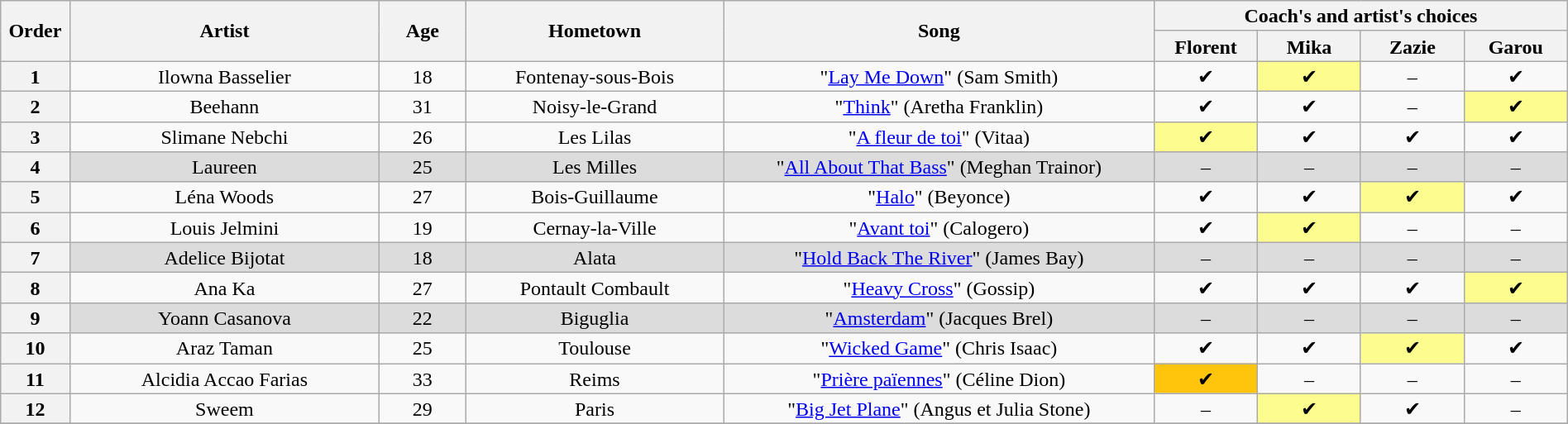<table class="wikitable" style="text-align:center; line-height:17px; width:100%">
<tr>
<th rowspan="2" scope="col" style="width:04%">Order</th>
<th rowspan="2" scope="col" style="width:18%">Artist</th>
<th rowspan="2" scope="col" style="width:05%">Age</th>
<th rowspan="2" scope="col" style="width:15%">Hometown</th>
<th rowspan="2" scope="col" style="width:25%">Song</th>
<th colspan="4" scope="col" style="width:24%">Coach's and artist's choices</th>
</tr>
<tr>
<th style="width:06%">Florent</th>
<th style="width:06%">Mika</th>
<th style="width:06%">Zazie</th>
<th style="width:06%">Garou</th>
</tr>
<tr>
<th>1</th>
<td>Ilowna Basselier</td>
<td>18</td>
<td>Fontenay-sous-Bois</td>
<td>"<a href='#'>Lay Me Down</a>" (Sam Smith)</td>
<td>✔</td>
<td style="background:#fdfc8f">✔</td>
<td>–</td>
<td>✔</td>
</tr>
<tr>
<th>2</th>
<td>Beehann</td>
<td>31</td>
<td>Noisy-le-Grand</td>
<td>"<a href='#'>Think</a>" (Aretha Franklin)</td>
<td>✔</td>
<td>✔</td>
<td>–</td>
<td style="background:#fdfc8f">✔</td>
</tr>
<tr>
<th>3</th>
<td>Slimane Nebchi</td>
<td>26</td>
<td>Les Lilas</td>
<td>"<a href='#'>A fleur de toi</a>" (Vitaa)</td>
<td style="background:#fdfc8f">✔</td>
<td>✔</td>
<td>✔</td>
<td>✔</td>
</tr>
<tr style="background:#DCDCDC">
<th>4</th>
<td>Laureen</td>
<td>25</td>
<td>Les Milles</td>
<td>"<a href='#'>All About That Bass</a>" (Meghan Trainor)</td>
<td>–</td>
<td>–</td>
<td>–</td>
<td>–</td>
</tr>
<tr>
<th>5</th>
<td>Léna Woods</td>
<td>27</td>
<td>Bois-Guillaume</td>
<td>"<a href='#'>Halo</a>" (Beyonce)</td>
<td>✔</td>
<td>✔</td>
<td style="background:#fdfc8f">✔</td>
<td>✔</td>
</tr>
<tr>
<th>6</th>
<td>Louis Jelmini</td>
<td>19</td>
<td>Cernay-la-Ville</td>
<td>"<a href='#'>Avant toi</a>" (Calogero)</td>
<td>✔</td>
<td style="background:#fdfc8f">✔</td>
<td>–</td>
<td>–</td>
</tr>
<tr style="background:#DCDCDC">
<th>7</th>
<td>Adelice Bijotat</td>
<td>18</td>
<td>Alata</td>
<td>"<a href='#'>Hold Back The River</a>" (James Bay)</td>
<td>–</td>
<td>–</td>
<td>–</td>
<td>–</td>
</tr>
<tr>
<th>8</th>
<td>Ana Ka</td>
<td>27</td>
<td>Pontault Combault</td>
<td>"<a href='#'>Heavy Cross</a>" (Gossip)</td>
<td>✔</td>
<td>✔</td>
<td>✔</td>
<td style="background:#fdfc8f">✔</td>
</tr>
<tr style="background:#DCDCDC">
<th>9</th>
<td>Yoann Casanova</td>
<td>22</td>
<td>Biguglia</td>
<td>"<a href='#'>Amsterdam</a>" (Jacques Brel)</td>
<td>–</td>
<td>–</td>
<td>–</td>
<td>–</td>
</tr>
<tr>
<th>10</th>
<td>Araz Taman</td>
<td>25</td>
<td>Toulouse</td>
<td>"<a href='#'>Wicked Game</a>" (Chris Isaac)</td>
<td>✔</td>
<td>✔</td>
<td style="background:#fdfc8f">✔</td>
<td>✔</td>
</tr>
<tr>
<th>11</th>
<td>Alcidia Accao Farias</td>
<td>33</td>
<td>Reims</td>
<td>"<a href='#'>Prière païennes</a>" (Céline Dion)</td>
<td style="background:#ffc40c">✔</td>
<td>–</td>
<td>–</td>
<td>–</td>
</tr>
<tr>
<th>12</th>
<td>Sweem</td>
<td>29</td>
<td>Paris</td>
<td>"<a href='#'>Big Jet Plane</a>" (Angus et Julia Stone)</td>
<td>–</td>
<td style="background:#fdfc8f">✔</td>
<td>✔</td>
<td>–</td>
</tr>
<tr>
</tr>
</table>
